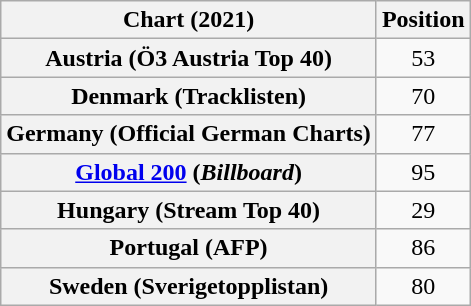<table class="wikitable sortable plainrowheaders" style="text-align:center">
<tr>
<th scope="col">Chart (2021)</th>
<th scope="col">Position</th>
</tr>
<tr>
<th scope="row">Austria (Ö3 Austria Top 40)</th>
<td>53</td>
</tr>
<tr>
<th scope="row">Denmark (Tracklisten)</th>
<td>70</td>
</tr>
<tr>
<th scope="row">Germany (Official German Charts)</th>
<td>77</td>
</tr>
<tr>
<th scope="row"><a href='#'>Global 200</a> (<em>Billboard</em>)</th>
<td>95</td>
</tr>
<tr>
<th scope="row">Hungary (Stream Top 40)</th>
<td>29</td>
</tr>
<tr>
<th scope="row">Portugal (AFP)</th>
<td>86</td>
</tr>
<tr>
<th scope="row">Sweden (Sverigetopplistan)</th>
<td>80</td>
</tr>
</table>
